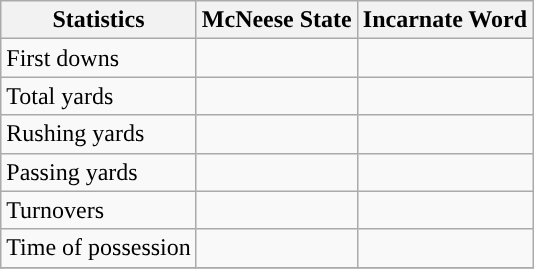<table class="wikitable">
<tr>
<th>Statistics</th>
<th>McNeese State</th>
<th>Incarnate Word</th>
</tr>
<tr>
<td>First downs</td>
<td> </td>
<td> </td>
</tr>
<tr>
<td>Total yards</td>
<td> </td>
<td> </td>
</tr>
<tr>
<td>Rushing yards</td>
<td> </td>
<td> </td>
</tr>
<tr>
<td>Passing yards</td>
<td> </td>
<td> </td>
</tr>
<tr>
<td>Turnovers</td>
<td> </td>
<td> </td>
</tr>
<tr>
<td>Time of possession</td>
<td> </td>
<td> </td>
</tr>
<tr>
</tr>
</table>
